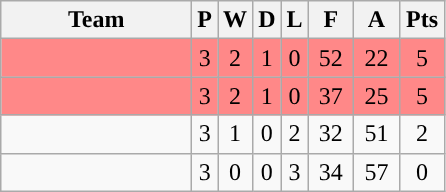<table class="wikitable" style="text-align:center;">
<tr>
<th width="120px">Team</th>
<th>P</th>
<th>W</th>
<th>D</th>
<th>L</th>
<th width="23px">F</th>
<th width="23px">A</th>
<th width="23px">Pts</th>
</tr>
<tr bgcolor="#FF8888">
<td></td>
<td>3</td>
<td>2</td>
<td>1</td>
<td>0</td>
<td>52</td>
<td>22</td>
<td>5</td>
</tr>
<tr bgcolor="#FF8888">
<td></td>
<td>3</td>
<td>2</td>
<td>1</td>
<td>0</td>
<td>37</td>
<td>25</td>
<td>5</td>
</tr>
<tr>
<td></td>
<td>3</td>
<td>1</td>
<td>0</td>
<td>2</td>
<td>32</td>
<td>51</td>
<td>2</td>
</tr>
<tr>
<td></td>
<td>3</td>
<td>0</td>
<td>0</td>
<td>3</td>
<td>34</td>
<td>57</td>
<td>0</td>
</tr>
</table>
